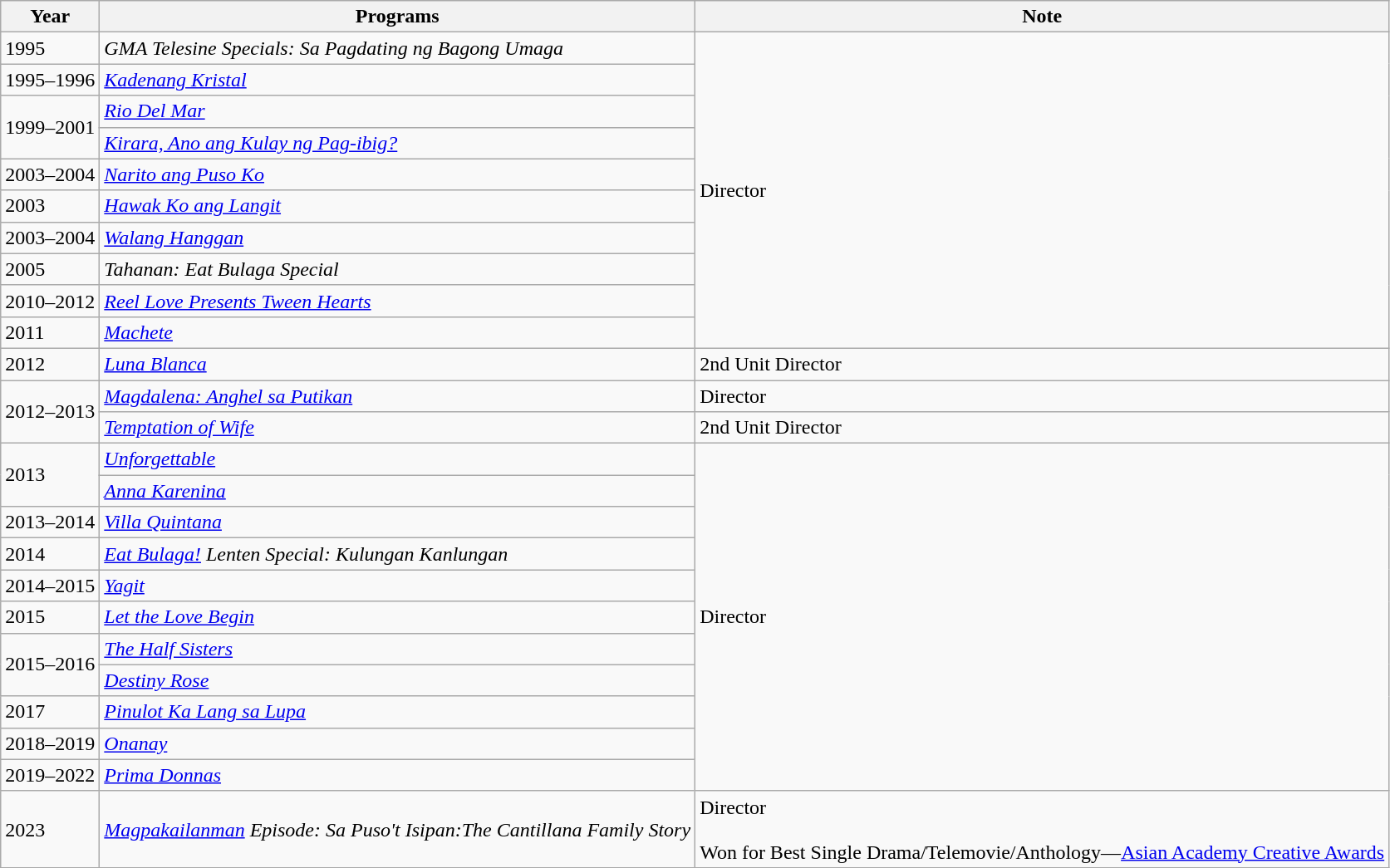<table class="wikitable sortable">
<tr>
<th>Year</th>
<th>Programs</th>
<th>Note</th>
</tr>
<tr>
<td>1995</td>
<td><em>GMA Telesine Specials: Sa Pagdating ng Bagong Umaga</em></td>
<td rowspan="10">Director</td>
</tr>
<tr>
<td>1995–1996</td>
<td><em><a href='#'>Kadenang Kristal</a></em></td>
</tr>
<tr>
<td rowspan="2">1999–2001</td>
<td><em><a href='#'>Rio Del Mar</a></em></td>
</tr>
<tr>
<td><em><a href='#'>Kirara, Ano ang Kulay ng Pag-ibig?</a></em></td>
</tr>
<tr>
<td>2003–2004</td>
<td><em><a href='#'>Narito ang Puso Ko</a></em></td>
</tr>
<tr>
<td>2003</td>
<td><em><a href='#'>Hawak Ko ang Langit</a></em></td>
</tr>
<tr>
<td>2003–2004</td>
<td><em><a href='#'>Walang Hanggan</a></em></td>
</tr>
<tr>
<td>2005</td>
<td><em>Tahanan: Eat Bulaga Special</em></td>
</tr>
<tr>
<td>2010–2012</td>
<td><em><a href='#'>Reel Love Presents Tween Hearts</a></em></td>
</tr>
<tr>
<td>2011</td>
<td><em><a href='#'>Machete</a></em></td>
</tr>
<tr>
<td>2012</td>
<td><em><a href='#'>Luna Blanca</a></em></td>
<td>2nd Unit Director</td>
</tr>
<tr>
<td rowspan="2">2012–2013</td>
<td><em><a href='#'>Magdalena: Anghel sa Putikan</a></em></td>
<td>Director</td>
</tr>
<tr>
<td><em><a href='#'>Temptation of Wife</a></em></td>
<td>2nd Unit Director</td>
</tr>
<tr>
<td rowspan=2>2013</td>
<td><em><a href='#'>Unforgettable</a></em></td>
<td rowspan="11">Director</td>
</tr>
<tr>
<td><em><a href='#'>Anna Karenina</a></em></td>
</tr>
<tr>
<td>2013–2014</td>
<td><em><a href='#'>Villa Quintana</a></em></td>
</tr>
<tr>
<td>2014</td>
<td><em><a href='#'>Eat Bulaga!</a> Lenten Special: Kulungan Kanlungan</em></td>
</tr>
<tr>
<td>2014–2015</td>
<td><em><a href='#'>Yagit</a></em></td>
</tr>
<tr>
<td>2015</td>
<td><em><a href='#'>Let the Love Begin</a></em></td>
</tr>
<tr>
<td rowspan="2">2015–2016</td>
<td><em><a href='#'>The Half Sisters</a></em></td>
</tr>
<tr>
<td><em><a href='#'>Destiny Rose</a></em></td>
</tr>
<tr>
<td>2017</td>
<td><em><a href='#'>Pinulot Ka Lang sa Lupa</a></em></td>
</tr>
<tr>
<td>2018–2019</td>
<td><em><a href='#'>Onanay</a></em></td>
</tr>
<tr>
<td>2019–2022</td>
<td><em><a href='#'>Prima Donnas</a></em></td>
</tr>
<tr>
<td>2023</td>
<td><em><a href='#'>Magpakailanman</a> Episode: Sa Puso't Isipan:The Cantillana Family Story</em></td>
<td>Director<br><br>Won for Best Single Drama/Telemovie/Anthology—<a href='#'>Asian Academy Creative Awards</a></td>
</tr>
</table>
